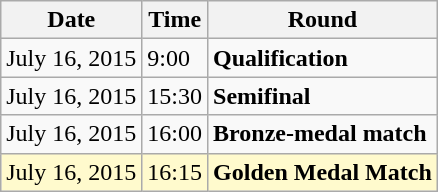<table class="wikitable">
<tr>
<th>Date</th>
<th>Time</th>
<th>Round</th>
</tr>
<tr>
<td>July 16, 2015</td>
<td>9:00</td>
<td><strong>Qualification</strong></td>
</tr>
<tr>
<td>July 16, 2015</td>
<td>15:30</td>
<td><strong>Semifinal</strong></td>
</tr>
<tr>
<td>July 16, 2015</td>
<td>16:00</td>
<td><strong>Bronze-medal match</strong></td>
</tr>
<tr style="background:lemonchiffon">
<td>July 16, 2015</td>
<td>16:15</td>
<td><strong>Golden Medal Match</strong></td>
</tr>
</table>
